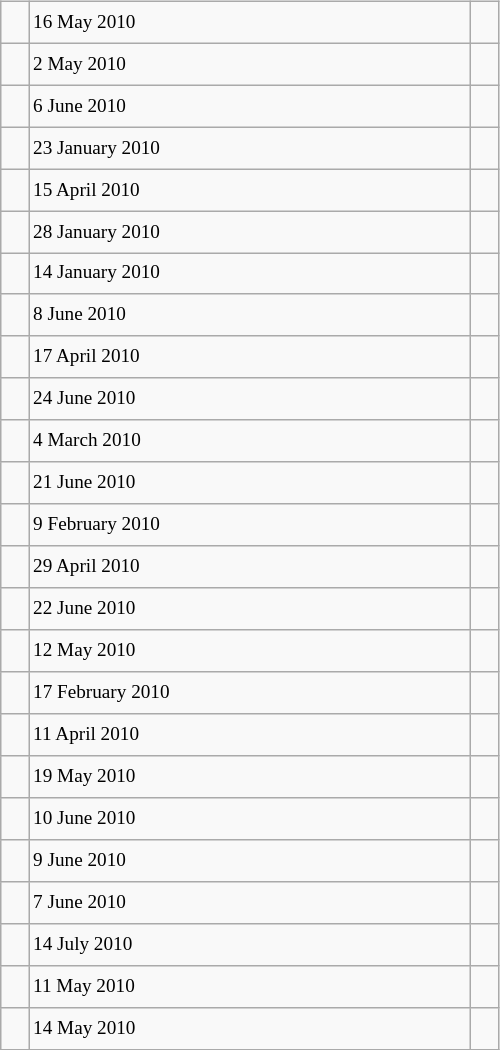<table class="wikitable" style="font-size: 80%; float: left; width: 26em; margin-right: 1em; height: 700px">
<tr>
<td></td>
<td>16 May 2010</td>
<td></td>
</tr>
<tr>
<td></td>
<td>2 May 2010</td>
<td></td>
</tr>
<tr>
<td></td>
<td>6 June 2010</td>
<td></td>
</tr>
<tr>
<td></td>
<td>23 January 2010</td>
<td></td>
</tr>
<tr>
<td></td>
<td>15 April 2010</td>
<td></td>
</tr>
<tr>
<td></td>
<td>28 January 2010</td>
<td></td>
</tr>
<tr>
<td></td>
<td>14 January 2010</td>
<td></td>
</tr>
<tr>
<td></td>
<td>8 June 2010</td>
<td></td>
</tr>
<tr>
<td></td>
<td>17 April 2010</td>
<td></td>
</tr>
<tr>
<td></td>
<td>24 June 2010</td>
<td></td>
</tr>
<tr>
<td></td>
<td>4 March 2010</td>
<td></td>
</tr>
<tr>
<td></td>
<td>21 June 2010</td>
<td></td>
</tr>
<tr>
<td></td>
<td>9 February 2010</td>
<td></td>
</tr>
<tr>
<td></td>
<td>29 April 2010</td>
<td></td>
</tr>
<tr>
<td></td>
<td>22 June 2010</td>
<td></td>
</tr>
<tr>
<td></td>
<td>12 May 2010</td>
<td></td>
</tr>
<tr>
<td></td>
<td>17 February 2010</td>
<td></td>
</tr>
<tr>
<td></td>
<td>11 April 2010</td>
<td></td>
</tr>
<tr>
<td></td>
<td>19 May 2010</td>
<td></td>
</tr>
<tr>
<td></td>
<td>10 June 2010</td>
<td></td>
</tr>
<tr>
<td></td>
<td>9 June 2010</td>
<td></td>
</tr>
<tr>
<td></td>
<td>7 June 2010</td>
<td></td>
</tr>
<tr>
<td></td>
<td>14 July 2010</td>
<td></td>
</tr>
<tr>
<td></td>
<td>11 May 2010</td>
<td></td>
</tr>
<tr>
<td></td>
<td>14 May 2010</td>
<td></td>
</tr>
</table>
